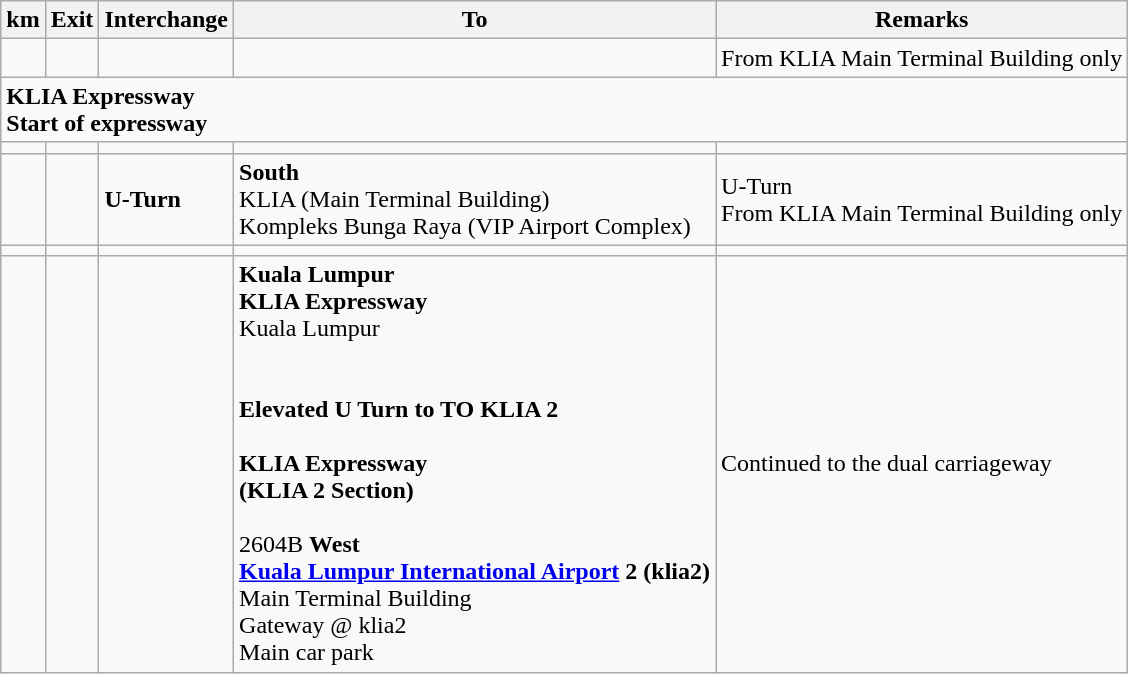<table class="wikitable">
<tr>
<th>km</th>
<th>Exit</th>
<th>Interchange</th>
<th>To</th>
<th>Remarks</th>
</tr>
<tr>
<td></td>
<td></td>
<td></td>
<td></td>
<td>From KLIA Main Terminal Building only</td>
</tr>
<tr>
<td style="width:600px" colspan="6" style="text-align:center; background:blue;"><strong><span> KLIA Expressway<br>Start of expressway</span></strong></td>
</tr>
<tr>
<td></td>
<td></td>
<td></td>
<td></td>
<td></td>
</tr>
<tr>
<td></td>
<td></td>
<td><strong>U-Turn</strong></td>
<td><strong>South</strong><br> KLIA (Main Terminal Building) <br>Kompleks Bunga Raya (VIP Airport Complex)</td>
<td>U-Turn<br>From KLIA Main Terminal Building only</td>
</tr>
<tr>
<td></td>
<td></td>
<td></td>
<td></td>
<td></td>
</tr>
<tr>
<td></td>
<td></td>
<td></td>
<td><strong>Kuala Lumpur</strong><br> <strong>KLIA Expressway</strong><br>  Kuala Lumpur<br><br><br><strong>Elevated U Turn to TO KLIA 2 </strong><br><br> <strong>KLIA Expressway</strong><br><strong>(KLIA 2 Section)</strong><br><br>2604B <strong>West</strong><br><strong><a href='#'>Kuala Lumpur International Airport</a> 2 (klia2)</strong> <br>Main Terminal Building<br>Gateway @ klia2 <br> Main car park</td>
<td>Continued to the dual carriageway</td>
</tr>
</table>
